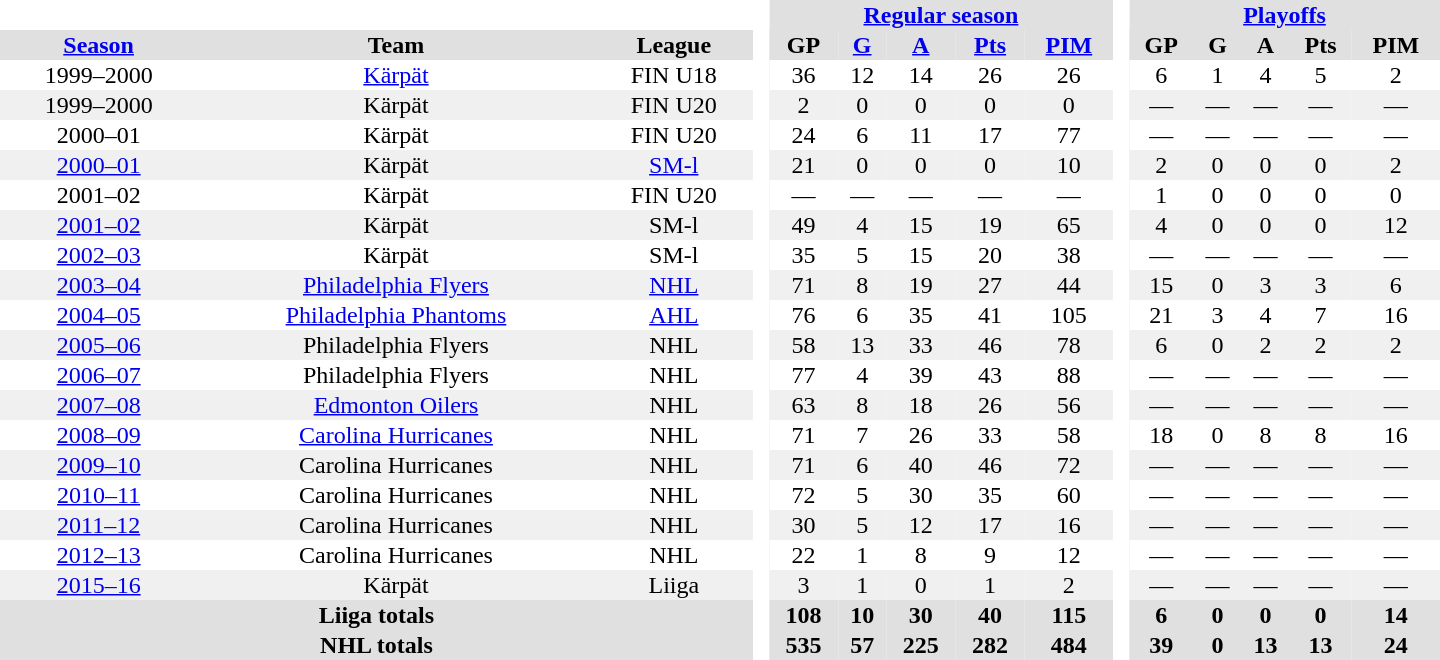<table border="0" cellpadding="1" cellspacing="0" style="text-align:center; width:60em;">
<tr style="background:#e0e0e0;">
<th colspan="3"  bgcolor="#ffffff"> </th>
<th rowspan="99" bgcolor="#ffffff"> </th>
<th colspan="5"><a href='#'>Regular season</a></th>
<th rowspan="99" bgcolor="#ffffff"> </th>
<th colspan="5"><a href='#'>Playoffs</a></th>
</tr>
<tr style="background:#e0e0e0;">
<th><a href='#'>Season</a></th>
<th>Team</th>
<th>League</th>
<th>GP</th>
<th><a href='#'>G</a></th>
<th><a href='#'>A</a></th>
<th><a href='#'>Pts</a></th>
<th><a href='#'>PIM</a></th>
<th>GP</th>
<th>G</th>
<th>A</th>
<th>Pts</th>
<th>PIM</th>
</tr>
<tr>
<td>1999–2000</td>
<td><a href='#'>Kärpät</a></td>
<td>FIN U18</td>
<td>36</td>
<td>12</td>
<td>14</td>
<td>26</td>
<td>26</td>
<td>6</td>
<td>1</td>
<td>4</td>
<td>5</td>
<td>2</td>
</tr>
<tr bgcolor="#f0f0f0">
<td>1999–2000</td>
<td>Kärpät</td>
<td>FIN U20</td>
<td>2</td>
<td>0</td>
<td>0</td>
<td>0</td>
<td>0</td>
<td>—</td>
<td>—</td>
<td>—</td>
<td>—</td>
<td>—</td>
</tr>
<tr>
<td>2000–01</td>
<td>Kärpät</td>
<td>FIN U20</td>
<td>24</td>
<td>6</td>
<td>11</td>
<td>17</td>
<td>77</td>
<td>—</td>
<td>—</td>
<td>—</td>
<td>—</td>
<td>—</td>
</tr>
<tr bgcolor="#f0f0f0">
<td><a href='#'>2000–01</a></td>
<td>Kärpät</td>
<td><a href='#'>SM-l</a></td>
<td>21</td>
<td>0</td>
<td>0</td>
<td>0</td>
<td>10</td>
<td>2</td>
<td>0</td>
<td>0</td>
<td>0</td>
<td>2</td>
</tr>
<tr>
<td>2001–02</td>
<td>Kärpät</td>
<td>FIN U20</td>
<td>—</td>
<td>—</td>
<td>—</td>
<td>—</td>
<td>—</td>
<td>1</td>
<td>0</td>
<td>0</td>
<td>0</td>
<td>0</td>
</tr>
<tr bgcolor="#f0f0f0">
<td><a href='#'>2001–02</a></td>
<td>Kärpät</td>
<td>SM-l</td>
<td>49</td>
<td>4</td>
<td>15</td>
<td>19</td>
<td>65</td>
<td>4</td>
<td>0</td>
<td>0</td>
<td>0</td>
<td>12</td>
</tr>
<tr>
<td><a href='#'>2002–03</a></td>
<td>Kärpät</td>
<td>SM-l</td>
<td>35</td>
<td>5</td>
<td>15</td>
<td>20</td>
<td>38</td>
<td>—</td>
<td>—</td>
<td>—</td>
<td>—</td>
<td>—</td>
</tr>
<tr bgcolor="#f0f0f0">
<td><a href='#'>2003–04</a></td>
<td><a href='#'>Philadelphia Flyers</a></td>
<td><a href='#'>NHL</a></td>
<td>71</td>
<td>8</td>
<td>19</td>
<td>27</td>
<td>44</td>
<td>15</td>
<td>0</td>
<td>3</td>
<td>3</td>
<td>6</td>
</tr>
<tr>
<td><a href='#'>2004–05</a></td>
<td><a href='#'>Philadelphia Phantoms</a></td>
<td><a href='#'>AHL</a></td>
<td>76</td>
<td>6</td>
<td>35</td>
<td>41</td>
<td>105</td>
<td>21</td>
<td>3</td>
<td>4</td>
<td>7</td>
<td>16</td>
</tr>
<tr bgcolor="#f0f0f0">
<td><a href='#'>2005–06</a></td>
<td>Philadelphia Flyers</td>
<td>NHL</td>
<td>58</td>
<td>13</td>
<td>33</td>
<td>46</td>
<td>78</td>
<td>6</td>
<td>0</td>
<td>2</td>
<td>2</td>
<td>2</td>
</tr>
<tr>
<td><a href='#'>2006–07</a></td>
<td>Philadelphia Flyers</td>
<td>NHL</td>
<td>77</td>
<td>4</td>
<td>39</td>
<td>43</td>
<td>88</td>
<td>—</td>
<td>—</td>
<td>—</td>
<td>—</td>
<td>—</td>
</tr>
<tr bgcolor="#f0f0f0">
<td><a href='#'>2007–08</a></td>
<td><a href='#'>Edmonton Oilers</a></td>
<td>NHL</td>
<td>63</td>
<td>8</td>
<td>18</td>
<td>26</td>
<td>56</td>
<td>—</td>
<td>—</td>
<td>—</td>
<td>—</td>
<td>—</td>
</tr>
<tr>
<td><a href='#'>2008–09</a></td>
<td><a href='#'>Carolina Hurricanes</a></td>
<td>NHL</td>
<td>71</td>
<td>7</td>
<td>26</td>
<td>33</td>
<td>58</td>
<td>18</td>
<td>0</td>
<td>8</td>
<td>8</td>
<td>16</td>
</tr>
<tr bgcolor="#f0f0f0">
<td><a href='#'>2009–10</a></td>
<td>Carolina Hurricanes</td>
<td>NHL</td>
<td>71</td>
<td>6</td>
<td>40</td>
<td>46</td>
<td>72</td>
<td>—</td>
<td>—</td>
<td>—</td>
<td>—</td>
<td>—</td>
</tr>
<tr>
<td><a href='#'>2010–11</a></td>
<td>Carolina Hurricanes</td>
<td>NHL</td>
<td>72</td>
<td>5</td>
<td>30</td>
<td>35</td>
<td>60</td>
<td>—</td>
<td>—</td>
<td>—</td>
<td>—</td>
<td>—</td>
</tr>
<tr bgcolor="#f0f0f0">
<td><a href='#'>2011–12</a></td>
<td>Carolina Hurricanes</td>
<td>NHL</td>
<td>30</td>
<td>5</td>
<td>12</td>
<td>17</td>
<td>16</td>
<td>—</td>
<td>—</td>
<td>—</td>
<td>—</td>
<td>—</td>
</tr>
<tr>
<td><a href='#'>2012–13</a></td>
<td>Carolina Hurricanes</td>
<td>NHL</td>
<td>22</td>
<td>1</td>
<td>8</td>
<td>9</td>
<td>12</td>
<td>—</td>
<td>—</td>
<td>—</td>
<td>—</td>
<td>—</td>
</tr>
<tr bgcolor="#f0f0f0">
<td><a href='#'>2015–16</a></td>
<td>Kärpät</td>
<td>Liiga</td>
<td>3</td>
<td>1</td>
<td>0</td>
<td>1</td>
<td>2</td>
<td>—</td>
<td>—</td>
<td>—</td>
<td>—</td>
<td>—</td>
</tr>
<tr bgcolor="#e0e0e0">
<th colspan="3">Liiga totals</th>
<th>108</th>
<th>10</th>
<th>30</th>
<th>40</th>
<th>115</th>
<th>6</th>
<th>0</th>
<th>0</th>
<th>0</th>
<th>14</th>
</tr>
<tr bgcolor="#e0e0e0">
<th colspan="3">NHL totals</th>
<th>535</th>
<th>57</th>
<th>225</th>
<th>282</th>
<th>484</th>
<th>39</th>
<th>0</th>
<th>13</th>
<th>13</th>
<th>24</th>
</tr>
</table>
